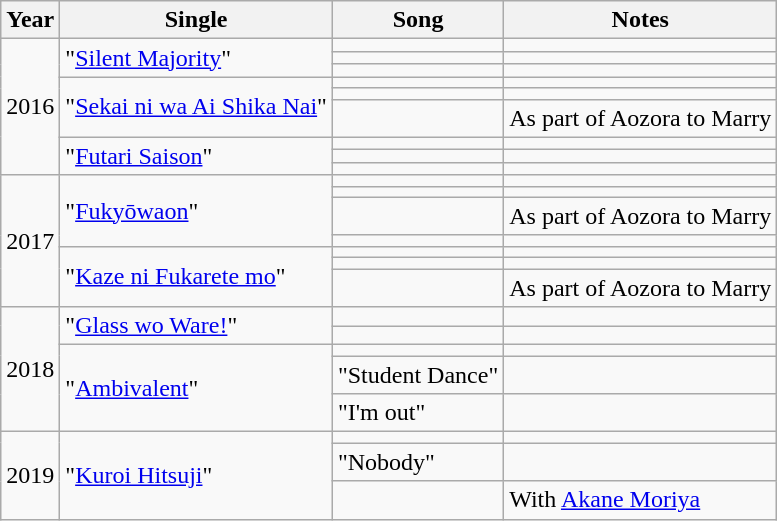<table class="wikitable">
<tr>
<th>Year</th>
<th>Single</th>
<th>Song</th>
<th>Notes</th>
</tr>
<tr>
<td rowspan="9">2016</td>
<td rowspan="3">"<a href='#'>Silent Majority</a>"</td>
<td></td>
<td></td>
</tr>
<tr>
<td></td>
<td></td>
</tr>
<tr>
<td></td>
<td></td>
</tr>
<tr>
<td rowspan="3">"<a href='#'>Sekai ni wa Ai Shika Nai</a>"</td>
<td></td>
<td></td>
</tr>
<tr>
<td></td>
<td></td>
</tr>
<tr>
<td></td>
<td>As part of Aozora to Marry</td>
</tr>
<tr>
<td rowspan="3">"<a href='#'>Futari Saison</a>"</td>
<td></td>
<td></td>
</tr>
<tr>
<td></td>
<td></td>
</tr>
<tr>
<td></td>
<td></td>
</tr>
<tr>
<td rowspan="7">2017</td>
<td rowspan="4">"<a href='#'>Fukyōwaon</a>"</td>
<td></td>
<td></td>
</tr>
<tr>
<td></td>
<td></td>
</tr>
<tr>
<td></td>
<td>As part of Aozora to Marry</td>
</tr>
<tr>
<td></td>
<td></td>
</tr>
<tr>
<td rowspan="3">"<a href='#'>Kaze ni Fukarete mo</a>"</td>
<td></td>
<td></td>
</tr>
<tr>
<td></td>
<td></td>
</tr>
<tr>
<td></td>
<td>As part of Aozora to Marry</td>
</tr>
<tr>
<td rowspan="5">2018</td>
<td rowspan="2">"<a href='#'>Glass wo Ware!</a>"</td>
<td></td>
<td></td>
</tr>
<tr>
<td></td>
<td></td>
</tr>
<tr>
<td rowspan="3">"<a href='#'>Ambivalent</a>"</td>
<td></td>
<td></td>
</tr>
<tr>
<td>"Student Dance"</td>
<td></td>
</tr>
<tr>
<td>"I'm out"</td>
<td></td>
</tr>
<tr>
<td rowspan="3">2019</td>
<td rowspan="3">"<a href='#'>Kuroi Hitsuji</a>"</td>
<td></td>
<td></td>
</tr>
<tr>
<td>"Nobody"</td>
<td></td>
</tr>
<tr>
<td></td>
<td>With <a href='#'>Akane Moriya</a></td>
</tr>
</table>
